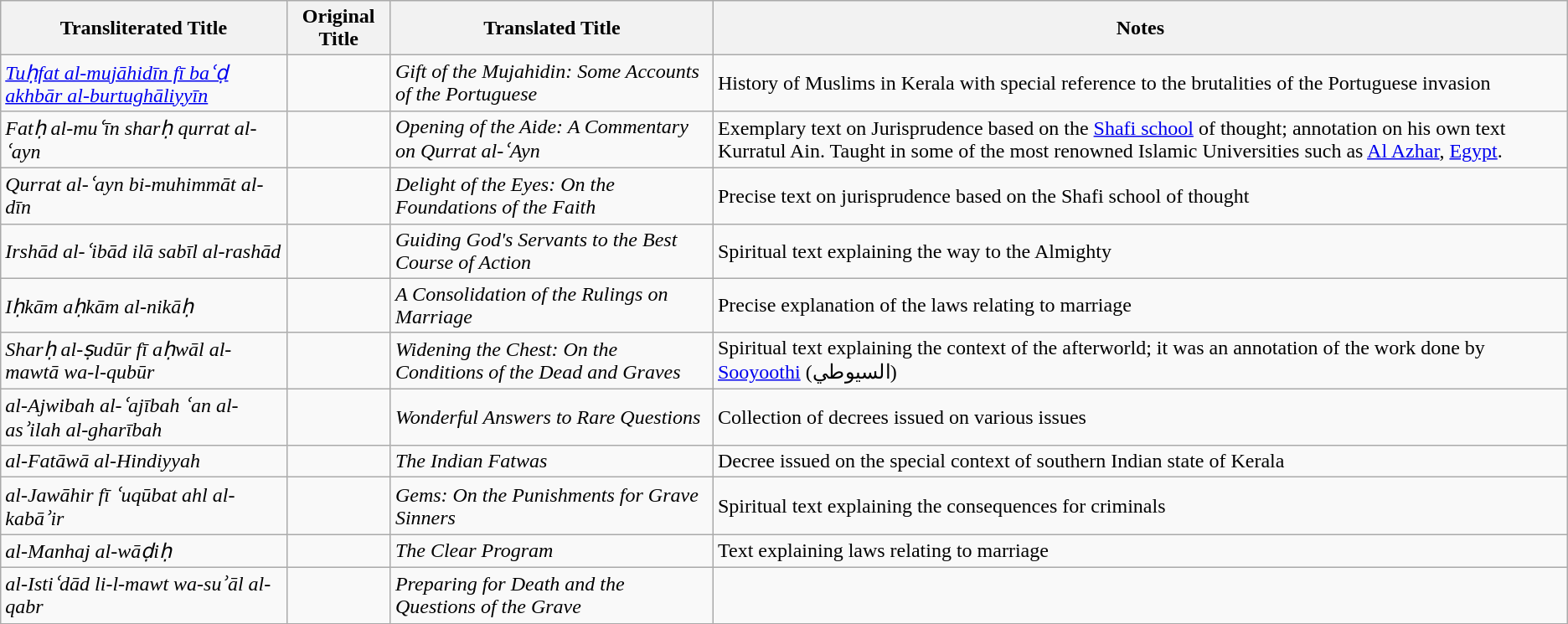<table class="wikitable">
<tr>
<th>Transliterated Title</th>
<th>Original Title</th>
<th>Translated Title</th>
<th>Notes</th>
</tr>
<tr>
<td><em><a href='#'>Tuḥfat al-mujāhidīn fī baʿḍ akhbār al-burtughāliyyīn</a></em></td>
<td><br></td>
<td><em>Gift of the Mujahidin: Some Accounts of the Portuguese</em></td>
<td>History of Muslims in Kerala with special reference to the brutalities of the Portuguese invasion</td>
</tr>
<tr>
<td><em>Fatḥ al-muʿīn sharḥ qurrat al-ʿayn</em></td>
<td></td>
<td><em>Opening of the Aide: A Commentary on Qurrat al-ʿAyn</em></td>
<td>Exemplary text on Jurisprudence based on the <a href='#'>Shafi school</a> of thought; annotation on his own text Kurratul Ain. Taught in  some of the most renowned Islamic Universities such as <a href='#'>Al Azhar</a>, <a href='#'>Egypt</a>.</td>
</tr>
<tr>
<td><em>Qurrat al-ʿayn bi-muhimmāt al-dīn</em></td>
<td></td>
<td><em>Delight of the Eyes: On the Foundations of the Faith</em></td>
<td>Precise text on jurisprudence based on the Shafi school of thought</td>
</tr>
<tr>
<td><em>Irshād al-ʿibād ilā sabīl al-rashād</em></td>
<td></td>
<td><em>Guiding God's Servants to the Best Course of Action</em></td>
<td>Spiritual text explaining the way to the Almighty</td>
</tr>
<tr>
<td><em>Iḥkām aḥkām al-nikāḥ</em></td>
<td></td>
<td><em>A Consolidation of the Rulings on Marriage</em></td>
<td>Precise explanation of the laws relating to marriage</td>
</tr>
<tr>
<td><em>Sharḥ al-ṣudūr fī aḥwāl al-mawtā wa-l-qubūr</em></td>
<td></td>
<td><em>Widening the Chest: On the Conditions of the Dead and Graves</em></td>
<td>Spiritual text explaining the context of the afterworld; it was an annotation of the work done by <a href='#'>Sooyoothi</a> (السيوطي)</td>
</tr>
<tr>
<td><em>al-Ajwibah al-ʿajībah ʿan al-asʾilah al-gharībah</em></td>
<td></td>
<td><em>Wonderful Answers to Rare Questions</em></td>
<td>Collection of decrees issued on various issues</td>
</tr>
<tr>
<td><em>al-Fatāwā al-Hindiyyah</em></td>
<td></td>
<td><em>The Indian Fatwas</em></td>
<td>Decree issued on the special context of southern Indian state of Kerala</td>
</tr>
<tr>
<td><em>al-Jawāhir fī ʿuqūbat ahl al-kabāʾir</em></td>
<td></td>
<td><em>Gems: On the Punishments for Grave Sinners</em></td>
<td>Spiritual text explaining the consequences for criminals</td>
</tr>
<tr>
<td><em>al-Manhaj al-wāḍiḥ</em></td>
<td></td>
<td><em>The Clear Program</em></td>
<td>Text explaining laws relating to marriage</td>
</tr>
<tr>
<td><em>al-Istiʿdād li-l-mawt wa-suʾāl al-qabr</em></td>
<td></td>
<td><em>Preparing for Death and the Questions of the Grave</em></td>
<td></td>
</tr>
<tr>
</tr>
</table>
